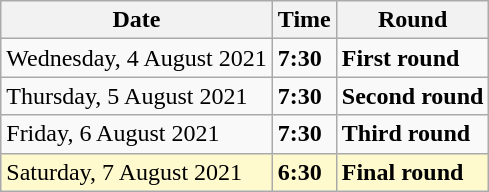<table class="wikitable">
<tr>
<th>Date</th>
<th>Time</th>
<th>Round</th>
</tr>
<tr>
<td>Wednesday, 4 August 2021</td>
<td><strong>7:30</strong></td>
<td><strong>First round</strong></td>
</tr>
<tr>
<td>Thursday, 5 August 2021</td>
<td><strong>7:30</strong></td>
<td><strong>Second round</strong></td>
</tr>
<tr>
<td>Friday, 6 August 2021</td>
<td><strong>7:30</strong></td>
<td><strong>Third round</strong></td>
</tr>
<tr style=background:lemonchiffon>
<td>Saturday, 7 August 2021</td>
<td><strong>6:30</strong></td>
<td><strong>Final round</strong></td>
</tr>
</table>
